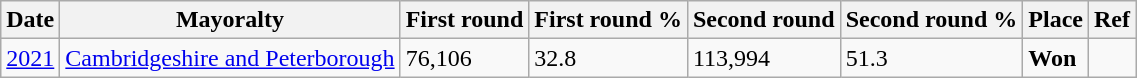<table class="wikitable">
<tr>
<th>Date</th>
<th>Mayoralty</th>
<th>First round</th>
<th>First round %</th>
<th>Second round</th>
<th>Second round %</th>
<th>Place</th>
<th>Ref</th>
</tr>
<tr>
<td><a href='#'>2021</a></td>
<td><a href='#'>Cambridgeshire and Peterborough</a></td>
<td>76,106</td>
<td>32.8</td>
<td>113,994</td>
<td>51.3</td>
<td><strong>Won</strong></td>
<td></td>
</tr>
</table>
